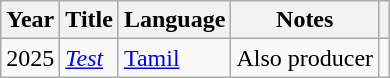<table class="wikitable sortable">
<tr>
<th>Year</th>
<th>Title</th>
<th>Language</th>
<th>Notes</th>
<th></th>
</tr>
<tr>
<td>2025</td>
<td><em><a href='#'>Test</a></em></td>
<td><a href='#'>Tamil</a></td>
<td>Also producer</td>
</tr>
</table>
